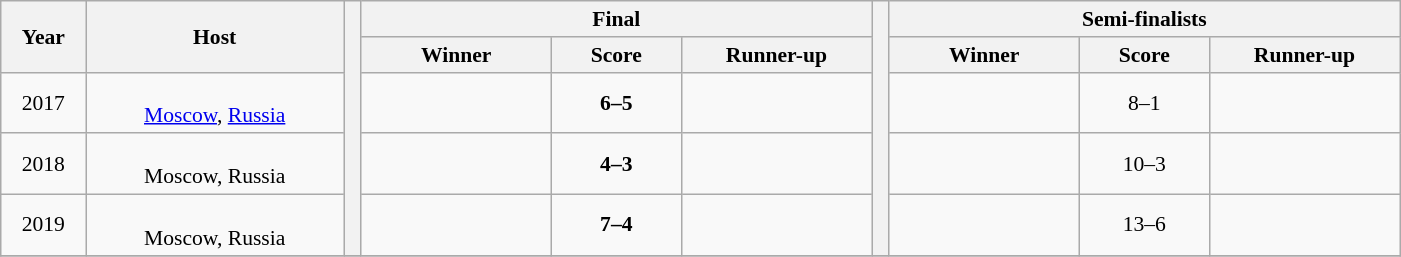<table class=wikitable style="font-size:90%; text-align:center;">
<tr>
<th rowspan=2 width=50>Year</th>
<th rowspan=2 width=165>Host</th>
<th width=5 rowspan=5></th>
<th colspan=3>Final</th>
<th width=5 rowspan=5></th>
<th colspan=3>Semi-finalists</th>
</tr>
<tr>
<th width=120>Winner</th>
<th width=80>Score</th>
<th width=120>Runner-up</th>
<th width=120>Winner</th>
<th width=80>Score</th>
<th width=120>Runner-up</th>
</tr>
<tr>
<td>2017</td>
<td><br> <a href='#'>Moscow</a>, <a href='#'>Russia</a></td>
<td><strong></strong></td>
<td><strong>6–5</strong></td>
<td></td>
<td width=116></td>
<td>8–1</td>
<td width=116></td>
</tr>
<tr>
<td>2018</td>
<td><br> Moscow, Russia</td>
<td><strong></strong></td>
<td><strong>4–3</strong></td>
<td></td>
<td width=116></td>
<td>10–3</td>
<td width=116></td>
</tr>
<tr>
<td>2019</td>
<td><br> Moscow, Russia</td>
<td><strong></strong></td>
<td><strong>7–4</strong></td>
<td></td>
<td width=116></td>
<td>13–6</td>
<td width=116></td>
</tr>
<tr>
</tr>
</table>
